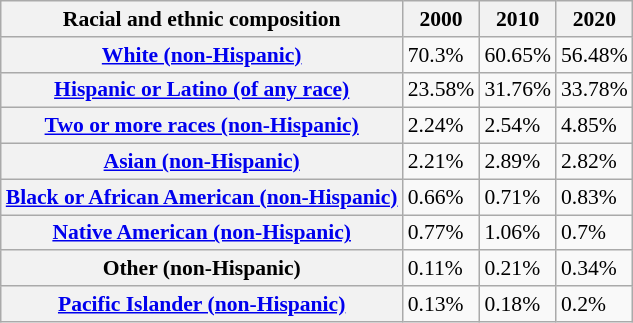<table class="wikitable sortable collapsible" style="font-size: 90%;">
<tr>
<th>Racial and ethnic composition</th>
<th>2000</th>
<th>2010</th>
<th>2020</th>
</tr>
<tr>
<th><a href='#'>White (non-Hispanic)</a></th>
<td>70.3%</td>
<td>60.65%</td>
<td>56.48%</td>
</tr>
<tr>
<th><a href='#'>Hispanic or Latino (of any race)</a></th>
<td>23.58%</td>
<td>31.76%</td>
<td>33.78%</td>
</tr>
<tr>
<th><a href='#'>Two or more races (non-Hispanic)</a></th>
<td>2.24%</td>
<td>2.54%</td>
<td>4.85%</td>
</tr>
<tr>
<th><a href='#'>Asian (non-Hispanic)</a></th>
<td>2.21%</td>
<td>2.89%</td>
<td>2.82%</td>
</tr>
<tr>
<th><a href='#'>Black or African American (non-Hispanic)</a></th>
<td>0.66%</td>
<td>0.71%</td>
<td>0.83%</td>
</tr>
<tr>
<th><a href='#'>Native American (non-Hispanic)</a></th>
<td>0.77%</td>
<td>1.06%</td>
<td>0.7%</td>
</tr>
<tr>
<th>Other (non-Hispanic)</th>
<td>0.11%</td>
<td>0.21%</td>
<td>0.34%</td>
</tr>
<tr>
<th><a href='#'>Pacific Islander (non-Hispanic)</a></th>
<td>0.13%</td>
<td>0.18%</td>
<td>0.2%</td>
</tr>
</table>
